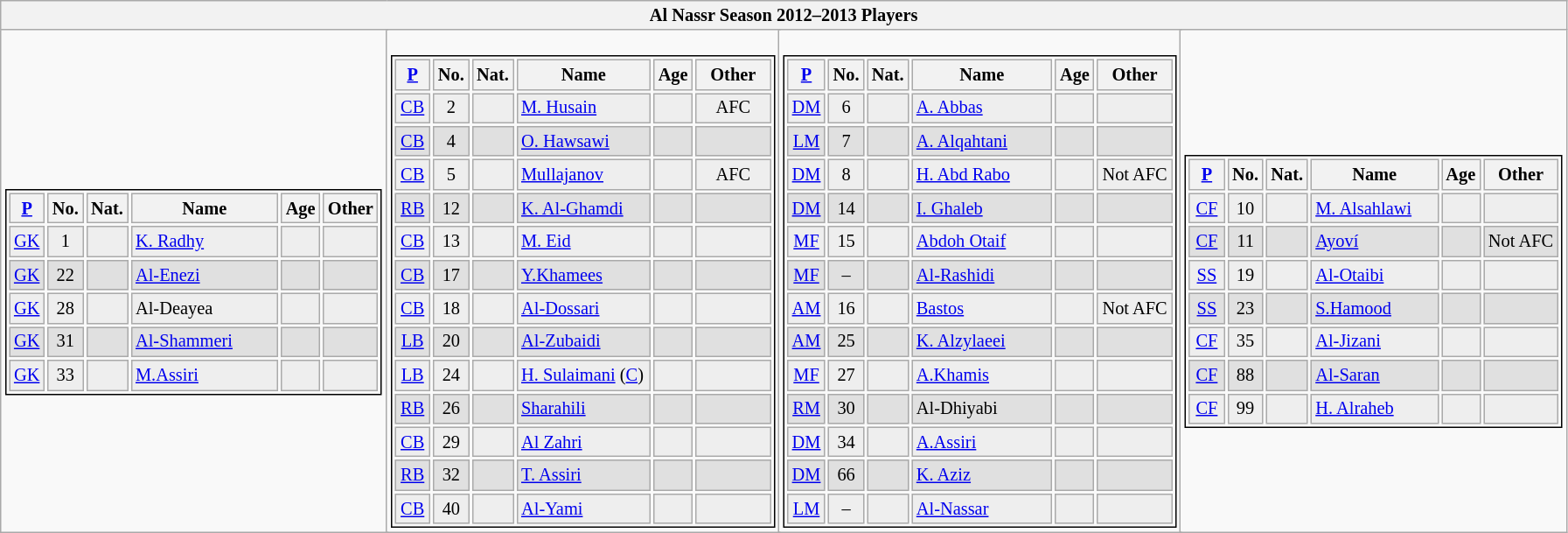<table class="wikitable" style="font-size: 85%; text-align: center;">
<tr>
<th colspan=27 !>Al Nassr Season 2012–2013 Players</th>
</tr>
<tr>
<td colspan=3 align="center"><br><table style="text-align: center;border:black 1px solid;">
<tr>
<th style="width:  20px;"><a href='#'>P</a></th>
<th style="width:  20px;">No.</th>
<th style="width:  20px;">Nat.</th>
<th style="width: 105px;">Name</th>
<th style="width:  20px;">Age</th>
<th style="width:  30px;">Other</th>
</tr>
<tr bgcolor="#EEEEEE">
<td><a href='#'>GK</a></td>
<td>1</td>
<td></td>
<td align=left><a href='#'>K. Radhy</a></td>
<td></td>
<td></td>
</tr>
<tr bgcolor="#E0E0E0">
<td><a href='#'>GK</a></td>
<td>22</td>
<td></td>
<td align=left><a href='#'>Al-Enezi</a></td>
<td></td>
<td></td>
</tr>
<tr bgcolor="#EEEEEE">
<td><a href='#'>GK</a></td>
<td>28</td>
<td></td>
<td align=left>Al-Deayea</td>
<td></td>
<td></td>
</tr>
<tr bgcolor="#E0E0E0">
<td><a href='#'>GK</a></td>
<td>31</td>
<td></td>
<td align=left><a href='#'>Al-Shammeri</a></td>
<td></td>
<td></td>
</tr>
<tr bgcolor="#EEEEEE">
<td><a href='#'>GK</a></td>
<td>33</td>
<td></td>
<td align=left><a href='#'>M.Assiri</a></td>
<td></td>
<td></td>
</tr>
</table>
</td>
<td colspan=3 align="center"><br><table style="text-align: center;border:black 1px solid;">
<tr>
<th style="width:  20px;"><a href='#'>P</a></th>
<th style="width:  20px;">No.</th>
<th style="width:  20px;">Nat.</th>
<th style="width:  95px;">Name</th>
<th style="width:  20px;">Age</th>
<th style="width:  50px;">Other</th>
</tr>
<tr bgcolor="#EEEEEE">
<td><a href='#'>CB</a></td>
<td>2</td>
<td></td>
<td align=left><a href='#'>M. Husain</a></td>
<td></td>
<td>AFC</td>
</tr>
<tr bgcolor="#E0E0E0">
<td><a href='#'>CB</a></td>
<td>4</td>
<td></td>
<td align=left><a href='#'>O. Hawsawi</a></td>
<td></td>
<td></td>
</tr>
<tr bgcolor="#EEEEEE">
<td><a href='#'>CB</a></td>
<td>5</td>
<td></td>
<td align=left><a href='#'>Mullajanov</a></td>
<td></td>
<td>AFC</td>
</tr>
<tr bgcolor="#E0E0E0">
<td><a href='#'>RB</a></td>
<td>12</td>
<td></td>
<td align=left><a href='#'>K. Al-Ghamdi</a></td>
<td></td>
<td></td>
</tr>
<tr bgcolor="#EEEEEE">
<td><a href='#'>CB</a></td>
<td>13</td>
<td></td>
<td align=left><a href='#'>M. Eid</a></td>
<td></td>
<td></td>
</tr>
<tr bgcolor="#E0E0E0">
<td><a href='#'>CB</a></td>
<td>17</td>
<td></td>
<td align=left><a href='#'>Y.Khamees</a></td>
<td></td>
<td></td>
</tr>
<tr bgcolor="#EEEEEE">
<td><a href='#'>CB</a></td>
<td>18</td>
<td></td>
<td align=left><a href='#'>Al-Dossari</a></td>
<td></td>
<td></td>
</tr>
<tr bgcolor="#E0E0E0">
<td><a href='#'>LB</a></td>
<td>20</td>
<td></td>
<td align=left><a href='#'>Al-Zubaidi</a></td>
<td></td>
<td></td>
</tr>
<tr bgcolor="#EEEEEE">
<td><a href='#'>LB</a></td>
<td>24</td>
<td></td>
<td align=left><a href='#'>H. Sulaimani</a> (<a href='#'>C</a>)</td>
<td></td>
<td></td>
</tr>
<tr bgcolor="#E0E0E0">
<td><a href='#'>RB</a></td>
<td>26</td>
<td></td>
<td align=left><a href='#'>Sharahili</a></td>
<td></td>
<td></td>
</tr>
<tr bgcolor="#EEEEEE">
<td><a href='#'>CB</a></td>
<td>29</td>
<td></td>
<td align=left><a href='#'>Al Zahri</a></td>
<td></td>
<td></td>
</tr>
<tr bgcolor="#E0E0E0">
<td><a href='#'>RB</a></td>
<td>32</td>
<td></td>
<td align=left><a href='#'>T. Assiri</a></td>
<td></td>
<td></td>
</tr>
<tr bgcolor="#EEEEEE">
<td><a href='#'>CB</a></td>
<td>40</td>
<td></td>
<td align=left><a href='#'>Al-Yami</a></td>
<td></td>
<td></td>
</tr>
</table>
</td>
<td colspan=3 align=center><br><table style="text-align: center;border:black 1px solid;">
<tr>
<th style="width:  20px;"><a href='#'>P</a></th>
<th style="width:  20px;">No.</th>
<th style="width:  20px;">Nat.</th>
<th style="width: 100px;">Name</th>
<th style="width:  20px;">Age</th>
<th style="width:  50px;">Other</th>
</tr>
<tr bgcolor="#EEEEEE">
<td><a href='#'>DM</a></td>
<td>6</td>
<td></td>
<td align=left><a href='#'>A. Abbas</a></td>
<td></td>
<td></td>
</tr>
<tr bgcolor="#E0E0E0">
<td><a href='#'>LM</a></td>
<td>7</td>
<td></td>
<td align=left><a href='#'>A. Alqahtani</a></td>
<td></td>
<td></td>
</tr>
<tr bgcolor="#EEEEEE">
<td><a href='#'>DM</a></td>
<td>8</td>
<td></td>
<td align=left><a href='#'>H. Abd Rabo</a></td>
<td></td>
<td>Not AFC</td>
</tr>
<tr bgcolor="#E0E0E0">
<td><a href='#'>DM</a></td>
<td>14</td>
<td></td>
<td align=left><a href='#'>I. Ghaleb</a></td>
<td></td>
<td></td>
</tr>
<tr bgcolor="#EEEEEE">
<td><a href='#'>MF</a></td>
<td>15</td>
<td></td>
<td align=left><a href='#'>Abdoh Otaif</a></td>
<td></td>
<td></td>
</tr>
<tr bgcolor="#E0E0E0">
<td><a href='#'>MF</a></td>
<td>–</td>
<td></td>
<td align=left><a href='#'>Al-Rashidi</a></td>
<td></td>
<td></td>
</tr>
<tr bgcolor="#EEEEEE">
<td><a href='#'>AM</a></td>
<td>16</td>
<td></td>
<td align=left><a href='#'>Bastos</a></td>
<td></td>
<td>Not AFC</td>
</tr>
<tr bgcolor="#E0E0E0">
<td><a href='#'>AM</a></td>
<td>25</td>
<td></td>
<td align=left><a href='#'>K. Alzylaeei</a></td>
<td></td>
<td></td>
</tr>
<tr bgcolor="#EEEEEE">
<td><a href='#'>MF</a></td>
<td>27</td>
<td></td>
<td align=left><a href='#'>A.Khamis</a></td>
<td></td>
<td></td>
</tr>
<tr bgcolor="#E0E0E0">
<td><a href='#'>RM</a></td>
<td>30</td>
<td></td>
<td align=left>Al-Dhiyabi</td>
<td></td>
<td></td>
</tr>
<tr bgcolor="#EEEEEE">
<td><a href='#'>DM</a></td>
<td>34</td>
<td></td>
<td align=left><a href='#'>A.Assiri</a></td>
<td></td>
<td></td>
</tr>
<tr bgcolor="#E0E0E0">
<td><a href='#'>DM</a></td>
<td>66</td>
<td></td>
<td align=left><a href='#'>K. Aziz</a></td>
<td></td>
<td></td>
</tr>
<tr bgcolor="#EEEEEE">
<td><a href='#'>LM</a></td>
<td>–</td>
<td></td>
<td align=left><a href='#'>Al-Nassar</a></td>
<td></td>
<td></td>
</tr>
</table>
</td>
<td colspan=3 align=center><br><table style="text-align: center;border:black 1px solid;">
<tr>
<th style="width:  20px;"><a href='#'>P</a></th>
<th style="width:  20px;">No.</th>
<th style="width:  20px;">Nat.</th>
<th style="width:  90px;">Name</th>
<th style="width:  20px;">Age</th>
<th style="width:  50px;">Other</th>
</tr>
<tr bgcolor="#EEEEEE">
<td><a href='#'>CF</a></td>
<td>10</td>
<td></td>
<td align=left><a href='#'>M. Alsahlawi</a></td>
<td></td>
<td></td>
</tr>
<tr bgcolor="#E0E0E0">
<td><a href='#'>CF</a></td>
<td>11</td>
<td></td>
<td align=left><a href='#'>Ayoví</a></td>
<td></td>
<td>Not AFC</td>
</tr>
<tr bgcolor="#EEEEEE">
<td><a href='#'>SS</a></td>
<td>19</td>
<td></td>
<td align=left><a href='#'>Al-Otaibi</a></td>
<td></td>
<td></td>
</tr>
<tr bgcolor="#E0E0E0">
<td><a href='#'>SS</a></td>
<td>23</td>
<td></td>
<td align=left><a href='#'>S.Hamood</a></td>
<td></td>
<td></td>
</tr>
<tr bgcolor="#EEEEEE">
<td><a href='#'>CF</a></td>
<td>35</td>
<td></td>
<td align=left><a href='#'>Al-Jizani</a></td>
<td></td>
<td></td>
</tr>
<tr bgcolor="#E0E0E0">
<td><a href='#'>CF</a></td>
<td>88</td>
<td></td>
<td align=left><a href='#'>Al-Saran</a></td>
<td></td>
<td></td>
</tr>
<tr bgcolor="#EEEEEE">
<td><a href='#'>CF</a></td>
<td>99</td>
<td></td>
<td align=left><a href='#'>H. Alraheb</a></td>
<td></td>
<td></td>
</tr>
</table>
</td>
</tr>
</table>
